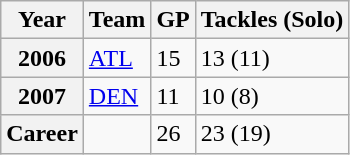<table class="wikitable">
<tr>
<th>Year</th>
<th>Team</th>
<th>GP</th>
<th>Tackles (Solo)</th>
</tr>
<tr>
<th>2006</th>
<td><a href='#'>ATL</a></td>
<td>15</td>
<td>13 (11)</td>
</tr>
<tr>
<th>2007</th>
<td><a href='#'>DEN</a></td>
<td>11</td>
<td>10 (8)</td>
</tr>
<tr>
<th>Career</th>
<td></td>
<td>26</td>
<td>23 (19)</td>
</tr>
</table>
